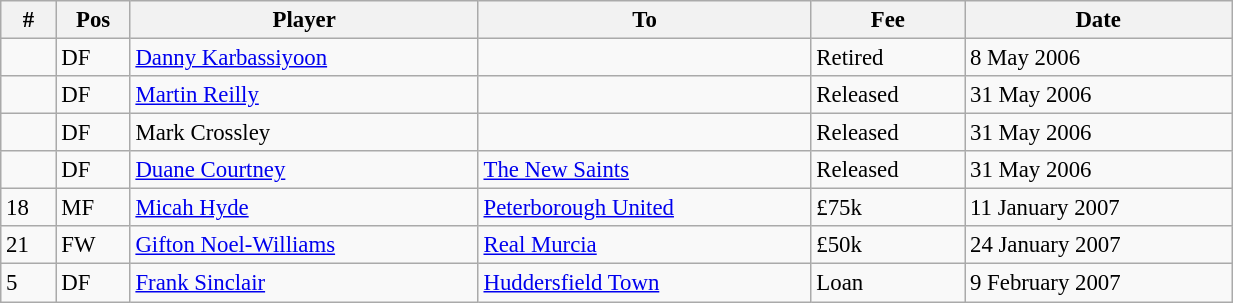<table width=65% class="wikitable" style="text-align:center; font-size:95%; text-align:left">
<tr>
<th>#</th>
<th>Pos</th>
<th>Player</th>
<th>To</th>
<th>Fee</th>
<th>Date</th>
</tr>
<tr --->
<td></td>
<td>DF</td>
<td> <a href='#'>Danny Karbassiyoon</a></td>
<td></td>
<td>Retired</td>
<td>8 May 2006</td>
</tr>
<tr --->
<td></td>
<td>DF</td>
<td> <a href='#'>Martin Reilly</a></td>
<td></td>
<td>Released</td>
<td>31 May 2006</td>
</tr>
<tr --->
<td></td>
<td>DF</td>
<td> Mark Crossley</td>
<td></td>
<td>Released</td>
<td>31 May 2006</td>
</tr>
<tr --->
<td></td>
<td>DF</td>
<td> <a href='#'>Duane Courtney</a></td>
<td><a href='#'>The New Saints</a></td>
<td>Released</td>
<td>31 May 2006</td>
</tr>
<tr --->
<td>18</td>
<td>MF</td>
<td> <a href='#'>Micah Hyde</a></td>
<td><a href='#'>Peterborough United</a></td>
<td>£75k</td>
<td>11 January 2007</td>
</tr>
<tr --->
<td>21</td>
<td>FW</td>
<td> <a href='#'>Gifton Noel-Williams</a></td>
<td><a href='#'>Real Murcia</a></td>
<td>£50k</td>
<td>24 January 2007</td>
</tr>
<tr --->
<td>5</td>
<td>DF</td>
<td> <a href='#'>Frank Sinclair</a></td>
<td><a href='#'>Huddersfield Town</a></td>
<td>Loan</td>
<td>9 February 2007</td>
</tr>
</table>
